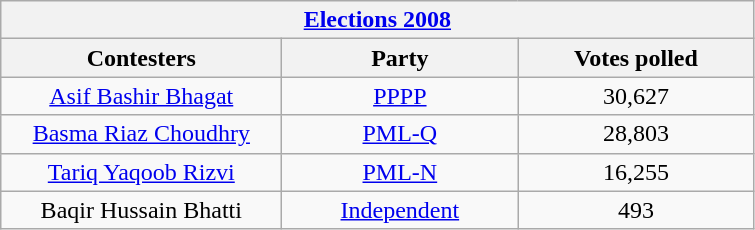<table class="wikitable plainrowheaders sortable" style="font-size:100%">
<tr>
<th colspan="3" rowspan="1"><strong><a href='#'>Elections 2008</a></strong></th>
</tr>
<tr>
<th scope="col" style="width:180px">Contesters</th>
<th scope="col" style="width:150px">Party</th>
<th scope="col" style="width:150px">Votes polled</th>
</tr>
<tr>
<td align="center"><a href='#'>Asif Bashir Bhagat</a></td>
<td align="center"><a href='#'>PPPP</a></td>
<td align="center">30,627</td>
</tr>
<tr>
<td align="center"><a href='#'>Basma Riaz Choudhry</a></td>
<td align="center"><a href='#'>PML-Q</a></td>
<td align="center">28,803</td>
</tr>
<tr>
<td align="center"><a href='#'>Tariq Yaqoob Rizvi</a></td>
<td align="center"><a href='#'>PML-N</a></td>
<td align="center">16,255</td>
</tr>
<tr>
<td align="center">Baqir Hussain Bhatti</td>
<td align="center"><a href='#'>Independent</a></td>
<td align="center">493</td>
</tr>
</table>
